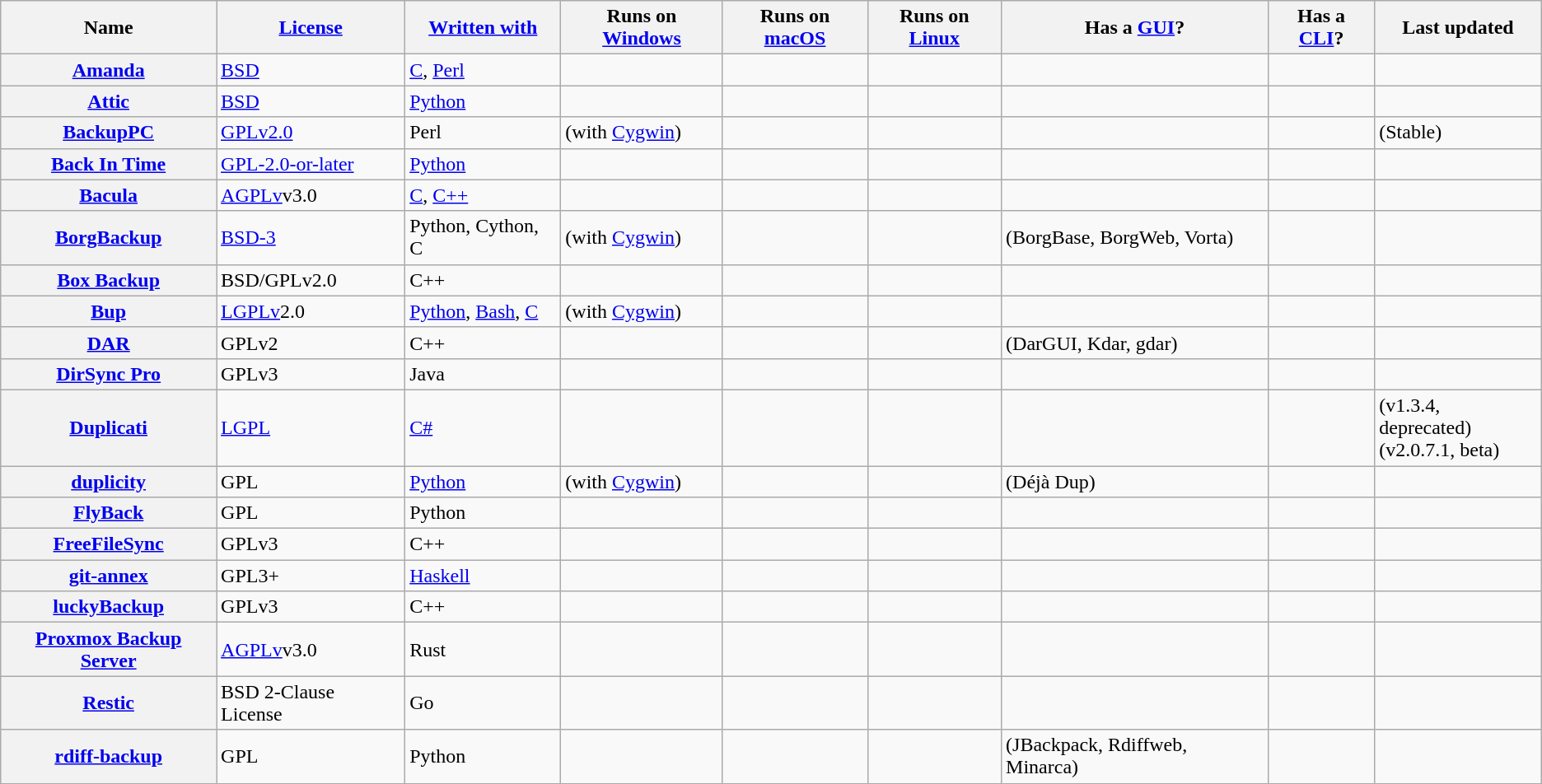<table class="wikitable sortable plainrowheaders sticky-header">
<tr>
<th>Name</th>
<th><a href='#'>License</a></th>
<th><a href='#'>Written with</a></th>
<th>Runs on <a href='#'>Windows</a></th>
<th>Runs on <a href='#'>macOS</a></th>
<th>Runs on <a href='#'>Linux</a></th>
<th>Has a <a href='#'>GUI</a>?</th>
<th>Has a <a href='#'>CLI</a>?</th>
<th>Last updated</th>
</tr>
<tr>
<th scope="row"><a href='#'>Amanda</a></th>
<td><a href='#'>BSD</a></td>
<td><a href='#'>C</a>, <a href='#'>Perl</a></td>
<td></td>
<td></td>
<td></td>
<td></td>
<td></td>
<td></td>
</tr>
<tr>
<th scope="row"><a href='#'>Attic</a></th>
<td><a href='#'>BSD</a></td>
<td><a href='#'>Python</a></td>
<td></td>
<td></td>
<td></td>
<td></td>
<td></td>
<td></td>
</tr>
<tr>
<th scope="row"><a href='#'>BackupPC</a></th>
<td><a href='#'>GPLv2.0</a></td>
<td>Perl</td>
<td> (with <a href='#'>Cygwin</a>)</td>
<td></td>
<td></td>
<td></td>
<td></td>
<td> (Stable)</td>
</tr>
<tr>
<th scope="row"><a href='#'>Back In Time</a></th>
<td><a href='#'>GPL-2.0-or-later</a></td>
<td><a href='#'>Python</a></td>
<td></td>
<td></td>
<td></td>
<td></td>
<td></td>
<td></td>
</tr>
<tr>
<th scope="row"><a href='#'>Bacula</a></th>
<td><a href='#'>AGPLv</a>v3.0</td>
<td><a href='#'>C</a>, <a href='#'>C++</a></td>
<td></td>
<td></td>
<td></td>
<td></td>
<td></td>
<td></td>
</tr>
<tr>
<th scope="row"><a href='#'>BorgBackup</a></th>
<td><a href='#'>BSD-3</a></td>
<td>Python, Cython, C</td>
<td> (with <a href='#'>Cygwin</a>)</td>
<td></td>
<td></td>
<td> (BorgBase, BorgWeb, Vorta)</td>
<td></td>
<td></td>
</tr>
<tr>
<th scope="row"><a href='#'>Box Backup</a></th>
<td>BSD/GPLv2.0</td>
<td>C++</td>
<td></td>
<td></td>
<td></td>
<td></td>
<td></td>
<td></td>
</tr>
<tr>
<th scope="row"><a href='#'>Bup</a></th>
<td><a href='#'>LGPLv</a>2.0</td>
<td><a href='#'>Python</a>, <a href='#'>Bash</a>, <a href='#'>C</a></td>
<td> (with <a href='#'>Cygwin</a>)</td>
<td></td>
<td></td>
<td></td>
<td></td>
<td></td>
</tr>
<tr>
<th scope="row"><a href='#'>DAR</a></th>
<td>GPLv2</td>
<td>C++</td>
<td></td>
<td></td>
<td></td>
<td> (DarGUI, Kdar, gdar)</td>
<td></td>
<td></td>
</tr>
<tr>
<th scope="row"><a href='#'>DirSync Pro</a></th>
<td>GPLv3</td>
<td>Java</td>
<td></td>
<td></td>
<td></td>
<td></td>
<td></td>
<td></td>
</tr>
<tr>
<th scope="row"><a href='#'>Duplicati</a></th>
<td><a href='#'>LGPL</a></td>
<td><a href='#'>C#</a></td>
<td></td>
<td></td>
<td></td>
<td></td>
<td></td>
<td> (v1.3.4, deprecated)<br> (v2.0.7.1, beta)</td>
</tr>
<tr>
<th scope="row"><a href='#'>duplicity</a></th>
<td>GPL</td>
<td><a href='#'>Python</a></td>
<td> (with <a href='#'>Cygwin</a>)</td>
<td></td>
<td></td>
<td> (Déjà Dup)</td>
<td></td>
<td></td>
</tr>
<tr>
<th scope="row"><a href='#'>FlyBack</a></th>
<td>GPL</td>
<td>Python</td>
<td></td>
<td></td>
<td></td>
<td></td>
<td></td>
<td></td>
</tr>
<tr>
<th scope="row"><a href='#'>FreeFileSync</a></th>
<td>GPLv3</td>
<td>C++</td>
<td></td>
<td></td>
<td></td>
<td></td>
<td></td>
<td></td>
</tr>
<tr>
<th scope="row"><a href='#'>git-annex</a></th>
<td>GPL3+</td>
<td><a href='#'>Haskell</a></td>
<td></td>
<td></td>
<td></td>
<td></td>
<td></td>
<td></td>
</tr>
<tr>
<th scope="row"><a href='#'>luckyBackup</a></th>
<td>GPLv3</td>
<td>C++</td>
<td></td>
<td></td>
<td></td>
<td></td>
<td></td>
<td></td>
</tr>
<tr>
<th scope="row"><a href='#'>Proxmox Backup Server</a></th>
<td><a href='#'>AGPLv</a>v3.0</td>
<td>Rust</td>
<td></td>
<td></td>
<td></td>
<td></td>
<td></td>
<td></td>
</tr>
<tr>
<th scope="row"><a href='#'>Restic</a></th>
<td>BSD 2-Clause License</td>
<td>Go</td>
<td></td>
<td></td>
<td></td>
<td></td>
<td></td>
<td></td>
</tr>
<tr>
<th scope="row"><a href='#'>rdiff-backup</a></th>
<td>GPL</td>
<td>Python</td>
<td></td>
<td></td>
<td></td>
<td> (JBackpack, Rdiffweb, Minarca)</td>
<td></td>
<td></td>
</tr>
</table>
